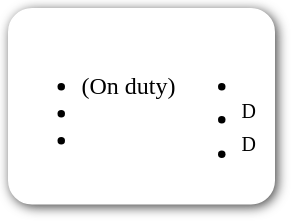<table style=" border-radius:1em; box-shadow: 0.1em 0.1em 0.5em rgba(0,0,0,0.75); background-color: white; border: 1px solid white; padding: 5px;">
<tr style="vertical-align:top;">
<td><br><ul><li> (On duty)</li><li></li><li></li></ul></td>
<td valign="top"><br><ul><li></li><li><sup>D</sup></li><li> <sup>D</sup></li></ul></td>
<td></td>
</tr>
</table>
